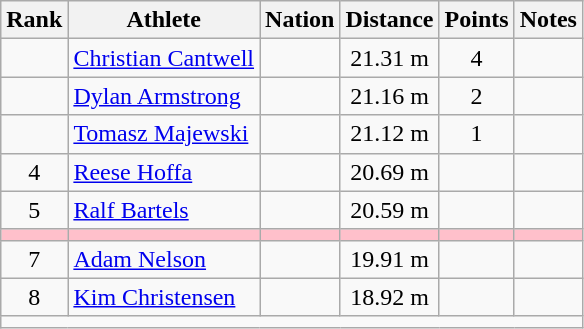<table class="wikitable mw-datatable sortable" style="text-align:center;">
<tr>
<th scope="col" style="width: 10px;">Rank</th>
<th scope="col">Athlete</th>
<th scope="col">Nation</th>
<th scope="col">Distance</th>
<th scope="col">Points</th>
<th scope="col">Notes</th>
</tr>
<tr>
<td></td>
<td align="left"><a href='#'>Christian Cantwell</a></td>
<td align="left"></td>
<td>21.31 m</td>
<td>4</td>
<td></td>
</tr>
<tr>
<td></td>
<td align="left"><a href='#'>Dylan Armstrong</a></td>
<td align="left"></td>
<td>21.16 m</td>
<td>2</td>
<td></td>
</tr>
<tr>
<td></td>
<td align="left"><a href='#'>Tomasz Majewski</a></td>
<td align="left"></td>
<td>21.12 m</td>
<td>1</td>
<td></td>
</tr>
<tr>
<td>4</td>
<td align="left"><a href='#'>Reese Hoffa</a></td>
<td align="left"></td>
<td>20.69 m</td>
<td></td>
<td></td>
</tr>
<tr>
<td>5</td>
<td align="left"><a href='#'>Ralf Bartels</a></td>
<td align="left"></td>
<td>20.59 m</td>
<td></td>
<td></td>
</tr>
<tr bgcolor=pink>
<td></td>
<td align="left"></td>
<td align="left"></td>
<td></td>
<td></td>
<td></td>
</tr>
<tr>
<td>7</td>
<td align="left"><a href='#'>Adam Nelson</a></td>
<td align="left"></td>
<td>19.91 m</td>
<td></td>
<td></td>
</tr>
<tr>
<td>8</td>
<td align="left"><a href='#'>Kim Christensen</a></td>
<td align="left"></td>
<td>18.92 m</td>
<td></td>
<td></td>
</tr>
<tr class="sortbottom">
<td colspan="6"></td>
</tr>
</table>
